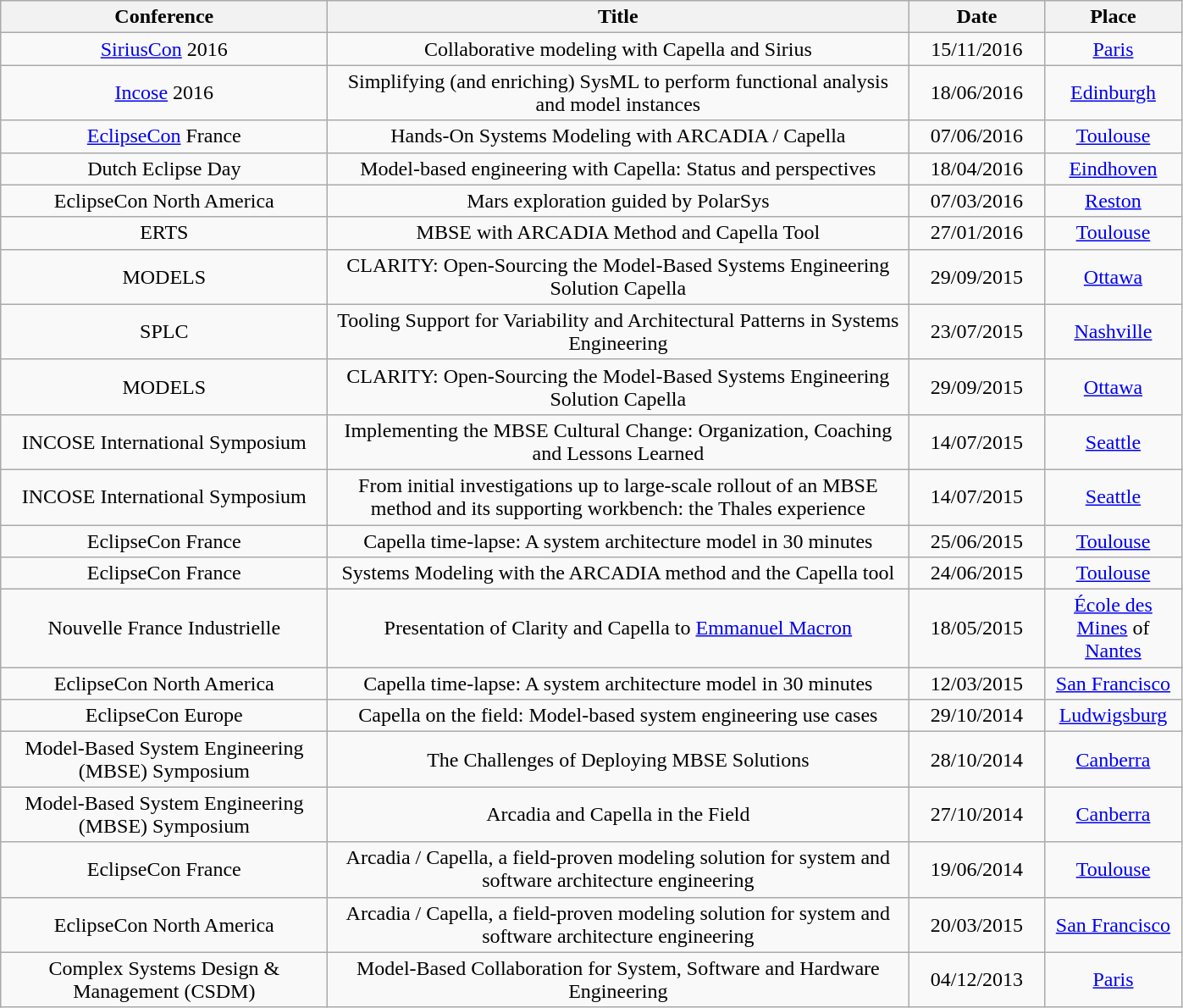<table class="wikitable" style="text-align:center;">
<tr>
<th>Conference</th>
<th>Title</th>
<th>Date</th>
<th>Place</th>
</tr>
<tr>
<td style="width:250px"><a href='#'>SiriusCon</a> 2016</td>
<td style="width:450px">Collaborative modeling with Capella and Sirius</td>
<td style="width:100px">15/11/2016</td>
<td style="width:100px"><a href='#'>Paris</a></td>
</tr>
<tr>
<td style="width:250px"><a href='#'>Incose</a> 2016</td>
<td style="width:450px">Simplifying (and enriching) SysML to perform functional analysis and model instances</td>
<td style="width:100px">18/06/2016</td>
<td style="width:100px"><a href='#'>Edinburgh</a></td>
</tr>
<tr>
<td style="width:250px"><a href='#'>EclipseCon</a> France</td>
<td style="width:450px">Hands-On Systems Modeling with ARCADIA / Capella</td>
<td style="width:100px">07/06/2016</td>
<td style="width:100px"><a href='#'>Toulouse</a></td>
</tr>
<tr>
<td style="width:250px">Dutch Eclipse Day</td>
<td style="width:450px">Model-based engineering with Capella: Status and perspectives</td>
<td style="width:100px">18/04/2016</td>
<td style="width:100px"><a href='#'>Eindhoven</a></td>
</tr>
<tr>
<td style="width:250px">EclipseCon North America</td>
<td style="width:450px">Mars exploration guided by PolarSys</td>
<td style="width:100px">07/03/2016</td>
<td style="width:100px"><a href='#'>Reston</a></td>
</tr>
<tr>
<td style="width:250px">ERTS</td>
<td style="width:450px">MBSE with ARCADIA Method and Capella Tool</td>
<td style="width:100px">27/01/2016</td>
<td style="width:100px"><a href='#'>Toulouse</a></td>
</tr>
<tr>
<td style="width:250px">MODELS</td>
<td style="width:450px">CLARITY: Open-Sourcing the Model-Based Systems Engineering Solution Capella</td>
<td style="width:100px">29/09/2015</td>
<td style="width:100px"><a href='#'>Ottawa</a></td>
</tr>
<tr>
<td>SPLC</td>
<td>Tooling Support for Variability and Architectural Patterns in Systems Engineering</td>
<td>23/07/2015</td>
<td><a href='#'>Nashville</a></td>
</tr>
<tr>
<td style="width:250px">MODELS</td>
<td style="width:450px">CLARITY: Open-Sourcing the Model-Based Systems Engineering Solution Capella</td>
<td style="width:100px">29/09/2015</td>
<td style="width:100px"><a href='#'>Ottawa</a></td>
</tr>
<tr>
<td>INCOSE International Symposium</td>
<td>Implementing the MBSE Cultural Change: Organization, Coaching and Lessons Learned</td>
<td>14/07/2015</td>
<td><a href='#'>Seattle</a></td>
</tr>
<tr>
<td>INCOSE International Symposium</td>
<td>From initial investigations up to large-scale rollout of an MBSE method and its supporting workbench: the Thales experience</td>
<td>14/07/2015</td>
<td><a href='#'>Seattle</a></td>
</tr>
<tr>
<td>EclipseCon France</td>
<td>Capella time-lapse: A system architecture model in 30 minutes</td>
<td>25/06/2015</td>
<td><a href='#'>Toulouse</a></td>
</tr>
<tr>
<td>EclipseCon France</td>
<td>Systems Modeling with the ARCADIA method and the Capella tool</td>
<td>24/06/2015</td>
<td><a href='#'>Toulouse</a></td>
</tr>
<tr>
<td>Nouvelle France Industrielle</td>
<td>Presentation of Clarity and Capella to <a href='#'>Emmanuel Macron</a></td>
<td>18/05/2015</td>
<td><a href='#'>École des Mines</a> of <a href='#'>Nantes</a></td>
</tr>
<tr>
<td>EclipseCon North America</td>
<td>Capella time-lapse: A system architecture model in 30 minutes</td>
<td>12/03/2015</td>
<td><a href='#'>San Francisco</a></td>
</tr>
<tr>
<td>EclipseCon Europe</td>
<td>Capella on the field: Model-based system engineering use cases</td>
<td>29/10/2014</td>
<td><a href='#'>Ludwigsburg</a></td>
</tr>
<tr>
<td>Model-Based System Engineering (MBSE) Symposium</td>
<td>The Challenges of Deploying MBSE Solutions</td>
<td>28/10/2014</td>
<td><a href='#'>Canberra</a></td>
</tr>
<tr>
<td>Model-Based System Engineering (MBSE) Symposium</td>
<td>Arcadia and Capella in the Field</td>
<td>27/10/2014</td>
<td><a href='#'>Canberra</a></td>
</tr>
<tr>
<td>EclipseCon France</td>
<td>Arcadia / Capella, a field-proven modeling solution for system and software architecture engineering</td>
<td>19/06/2014</td>
<td><a href='#'>Toulouse</a></td>
</tr>
<tr>
<td>EclipseCon North America</td>
<td>Arcadia / Capella, a field-proven modeling solution for system and software architecture engineering</td>
<td>20/03/2015</td>
<td><a href='#'>San Francisco</a></td>
</tr>
<tr>
<td>Complex Systems Design & Management (CSDM)</td>
<td>Model-Based Collaboration for System, Software and Hardware Engineering</td>
<td>04/12/2013</td>
<td><a href='#'>Paris</a></td>
</tr>
</table>
